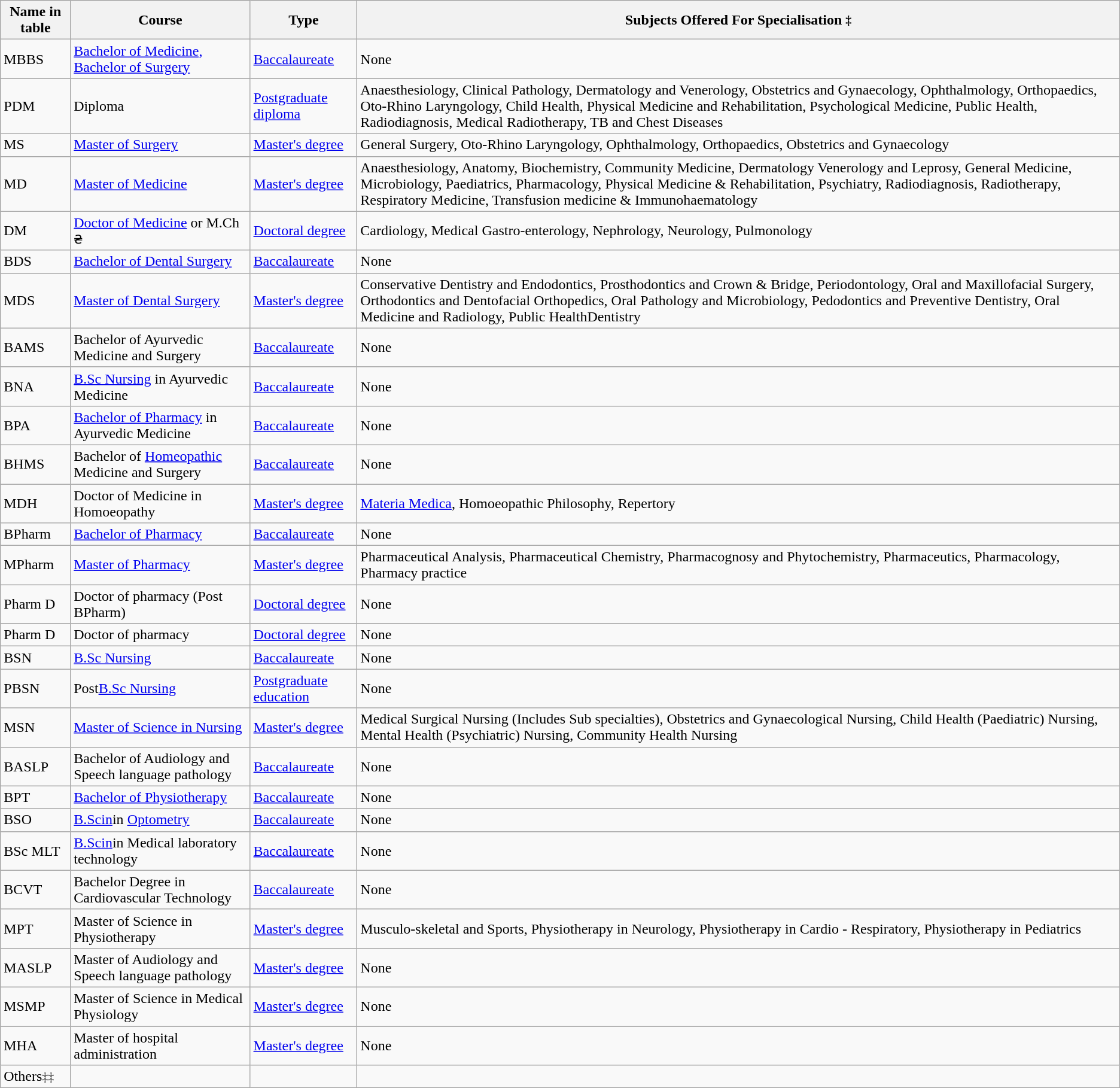<table class="wikitable sortable">
<tr>
<th>Name in table</th>
<th>Course</th>
<th>Type</th>
<th>Subjects Offered For Specialisation <small><span>‡</span></small></th>
</tr>
<tr>
<td>MBBS</td>
<td><a href='#'>Bachelor of Medicine, Bachelor of Surgery</a></td>
<td><a href='#'>Baccalaureate</a></td>
<td>None</td>
</tr>
<tr>
<td>PDM</td>
<td>Diploma</td>
<td><a href='#'>Postgraduate diploma</a></td>
<td>Anaesthesiology, Clinical Pathology, Dermatology and Venerology, Obstetrics and Gynaecology, Ophthalmology, Orthopaedics, Oto-Rhino Laryngology, Child Health, Physical Medicine and Rehabilitation, Psychological Medicine, Public Health, Radiodiagnosis, Medical Radiotherapy, TB and Chest Diseases</td>
</tr>
<tr>
<td>MS</td>
<td><a href='#'>Master of Surgery</a></td>
<td><a href='#'>Master's degree</a></td>
<td>General Surgery, Oto-Rhino Laryngology, Ophthalmology, Orthopaedics, Obstetrics and Gynaecology</td>
</tr>
<tr>
<td>MD</td>
<td><a href='#'>Master of Medicine</a></td>
<td><a href='#'>Master's degree</a></td>
<td>Anaesthesiology, Anatomy, Biochemistry, Community Medicine, Dermatology Venerology and Leprosy, General Medicine, Microbiology, Paediatrics, Pharmacology, Physical Medicine & Rehabilitation, Psychiatry, Radiodiagnosis, Radiotherapy, Respiratory Medicine, Transfusion medicine & Immunohaematology</td>
</tr>
<tr>
<td>DM</td>
<td><a href='#'>Doctor of Medicine</a> or M.Ch <small><span>₴</span></small></td>
<td><a href='#'>Doctoral degree</a></td>
<td>Cardiology, Medical Gastro-enterology, Nephrology, Neurology, Pulmonology</td>
</tr>
<tr>
<td>BDS</td>
<td><a href='#'>Bachelor of Dental Surgery</a></td>
<td><a href='#'>Baccalaureate</a></td>
<td>None</td>
</tr>
<tr>
<td>MDS</td>
<td><a href='#'>Master of Dental Surgery</a></td>
<td><a href='#'>Master's degree</a></td>
<td>Conservative Dentistry and Endodontics, Prosthodontics and Crown & Bridge, Periodontology, Oral and Maxillofacial Surgery, Orthodontics and Dentofacial Orthopedics, Oral Pathology and Microbiology, Pedodontics and Preventive	Dentistry, Oral Medicine and Radiology, Public HealthDentistry</td>
</tr>
<tr>
<td>BAMS</td>
<td>Bachelor of Ayurvedic Medicine and Surgery</td>
<td><a href='#'>Baccalaureate</a></td>
<td>None</td>
</tr>
<tr>
<td>BNA</td>
<td><a href='#'>B.Sc Nursing</a> in Ayurvedic Medicine</td>
<td><a href='#'>Baccalaureate</a></td>
<td>None</td>
</tr>
<tr>
<td>BPA</td>
<td><a href='#'>Bachelor of Pharmacy</a> in Ayurvedic Medicine</td>
<td><a href='#'>Baccalaureate</a></td>
<td>None</td>
</tr>
<tr>
<td>BHMS</td>
<td>Bachelor of <a href='#'>Homeopathic</a> Medicine and Surgery</td>
<td><a href='#'>Baccalaureate</a></td>
<td>None</td>
</tr>
<tr>
<td>MDH</td>
<td>Doctor of Medicine in Homoeopathy</td>
<td><a href='#'>Master's degree</a></td>
<td><a href='#'>Materia Medica</a>, Homoeopathic Philosophy, Repertory</td>
</tr>
<tr>
<td>BPharm</td>
<td><a href='#'>Bachelor of Pharmacy</a></td>
<td><a href='#'>Baccalaureate</a></td>
<td>None</td>
</tr>
<tr>
<td>MPharm</td>
<td><a href='#'>Master of Pharmacy</a></td>
<td><a href='#'>Master's degree</a></td>
<td>Pharmaceutical Analysis, Pharmaceutical Chemistry, Pharmacognosy and Phytochemistry, Pharmaceutics, Pharmacology, Pharmacy practice</td>
</tr>
<tr>
<td>Pharm D</td>
<td>Doctor of pharmacy (Post BPharm)</td>
<td><a href='#'>Doctoral degree</a></td>
<td>None</td>
</tr>
<tr>
<td>Pharm D</td>
<td>Doctor of pharmacy</td>
<td><a href='#'>Doctoral degree</a></td>
<td>None</td>
</tr>
<tr>
<td>BSN</td>
<td><a href='#'>B.Sc Nursing</a></td>
<td><a href='#'>Baccalaureate</a></td>
<td>None</td>
</tr>
<tr>
<td>PBSN</td>
<td>Post<a href='#'>B.Sc Nursing</a></td>
<td><a href='#'>Postgraduate education</a></td>
<td>None</td>
</tr>
<tr>
<td>MSN</td>
<td><a href='#'>Master of Science in Nursing</a></td>
<td><a href='#'>Master's degree</a></td>
<td>Medical Surgical Nursing (Includes Sub specialties), Obstetrics and Gynaecological Nursing, Child Health (Paediatric) Nursing, Mental Health (Psychiatric) Nursing, Community Health Nursing</td>
</tr>
<tr>
<td>BASLP</td>
<td>Bachelor of Audiology and Speech language pathology</td>
<td><a href='#'>Baccalaureate</a></td>
<td>None</td>
</tr>
<tr>
<td>BPT</td>
<td><a href='#'>Bachelor of Physiotherapy</a></td>
<td><a href='#'>Baccalaureate</a></td>
<td>None</td>
</tr>
<tr>
<td>BSO</td>
<td><a href='#'>B.Scin</a>in <a href='#'>Optometry</a></td>
<td><a href='#'>Baccalaureate</a></td>
<td>None</td>
</tr>
<tr>
<td>BSc MLT</td>
<td><a href='#'>B.Scin</a>in Medical laboratory technology</td>
<td><a href='#'>Baccalaureate</a></td>
<td>None</td>
</tr>
<tr>
<td>BCVT</td>
<td>Bachelor Degree in Cardiovascular Technology</td>
<td><a href='#'>Baccalaureate</a></td>
<td>None</td>
</tr>
<tr>
<td>MPT</td>
<td>Master of Science in Physiotherapy</td>
<td><a href='#'>Master's degree</a></td>
<td>Musculo-skeletal and Sports, Physiotherapy in Neurology, Physiotherapy in Cardio - Respiratory, Physiotherapy in Pediatrics</td>
</tr>
<tr>
<td>MASLP</td>
<td>Master of Audiology and Speech language pathology</td>
<td><a href='#'>Master's degree</a></td>
<td>None</td>
</tr>
<tr>
<td>MSMP</td>
<td>Master of Science in Medical Physiology</td>
<td><a href='#'>Master's degree</a></td>
<td>None</td>
</tr>
<tr>
<td>MHA</td>
<td>Master of hospital administration</td>
<td><a href='#'>Master's degree</a></td>
<td>None</td>
</tr>
<tr>
<td>Others<small><span>‡‡</span></small></td>
<td></td>
<td></td>
<td></td>
</tr>
</table>
